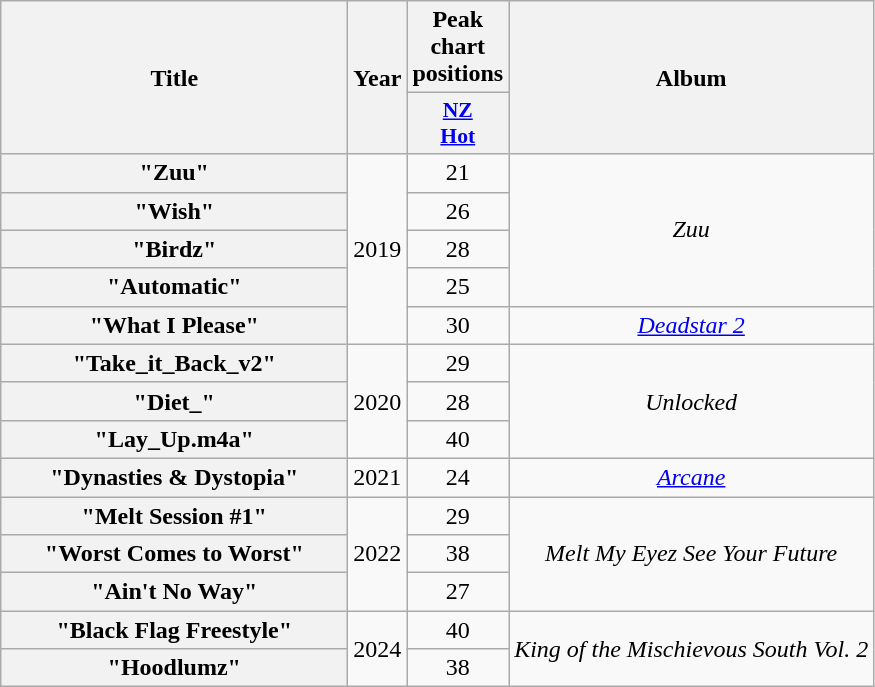<table class="wikitable plainrowheaders" style="text-align:center;">
<tr>
<th scope="col" rowspan="2" style="width:14em;">Title</th>
<th scope="col" rowspan="2">Year</th>
<th scope="col">Peak chart positions</th>
<th scope="col" rowspan="2">Album</th>
</tr>
<tr>
<th scope="col" style="width:3em;font-size:90%;"><a href='#'>NZ<br>Hot</a><br></th>
</tr>
<tr>
<th scope="row">"Zuu"</th>
<td rowspan="5">2019</td>
<td>21</td>
<td rowspan="4"><em>Zuu</em></td>
</tr>
<tr>
<th scope="row">"Wish"<br></th>
<td>26</td>
</tr>
<tr>
<th scope="row">"Birdz"<br></th>
<td>28</td>
</tr>
<tr>
<th scope="row">"Automatic"<br></th>
<td>25</td>
</tr>
<tr>
<th scope="row">"What I Please"<br></th>
<td>30</td>
<td><em><a href='#'>Deadstar 2</a></em></td>
</tr>
<tr>
<th scope="row">"Take_it_Back_v2"<br></th>
<td rowspan="3">2020</td>
<td>29</td>
<td rowspan="3"><em>Unlocked</em></td>
</tr>
<tr>
<th scope="row">"Diet_"<br></th>
<td>28</td>
</tr>
<tr>
<th scope="row">"Lay_Up.m4a"<br></th>
<td>40</td>
</tr>
<tr>
<th scope="row">"Dynasties & Dystopia"<br></th>
<td>2021</td>
<td>24</td>
<td><em><a href='#'>Arcane</a></em></td>
</tr>
<tr>
<th scope="row">"Melt Session #1"<br></th>
<td rowspan="3">2022</td>
<td>29</td>
<td rowspan="3"><em>Melt My Eyez See Your Future</em></td>
</tr>
<tr>
<th scope="row">"Worst Comes to Worst"</th>
<td>38</td>
</tr>
<tr>
<th scope="row">"Ain't No Way"<br></th>
<td>27</td>
</tr>
<tr>
<th scope="row">"Black Flag Freestyle"<br></th>
<td rowspan="2">2024</td>
<td>40</td>
<td rowspan="2"><em>King of the Mischievous South Vol. 2</em></td>
</tr>
<tr>
<th scope="row">"Hoodlumz"<br></th>
<td>38</td>
</tr>
</table>
